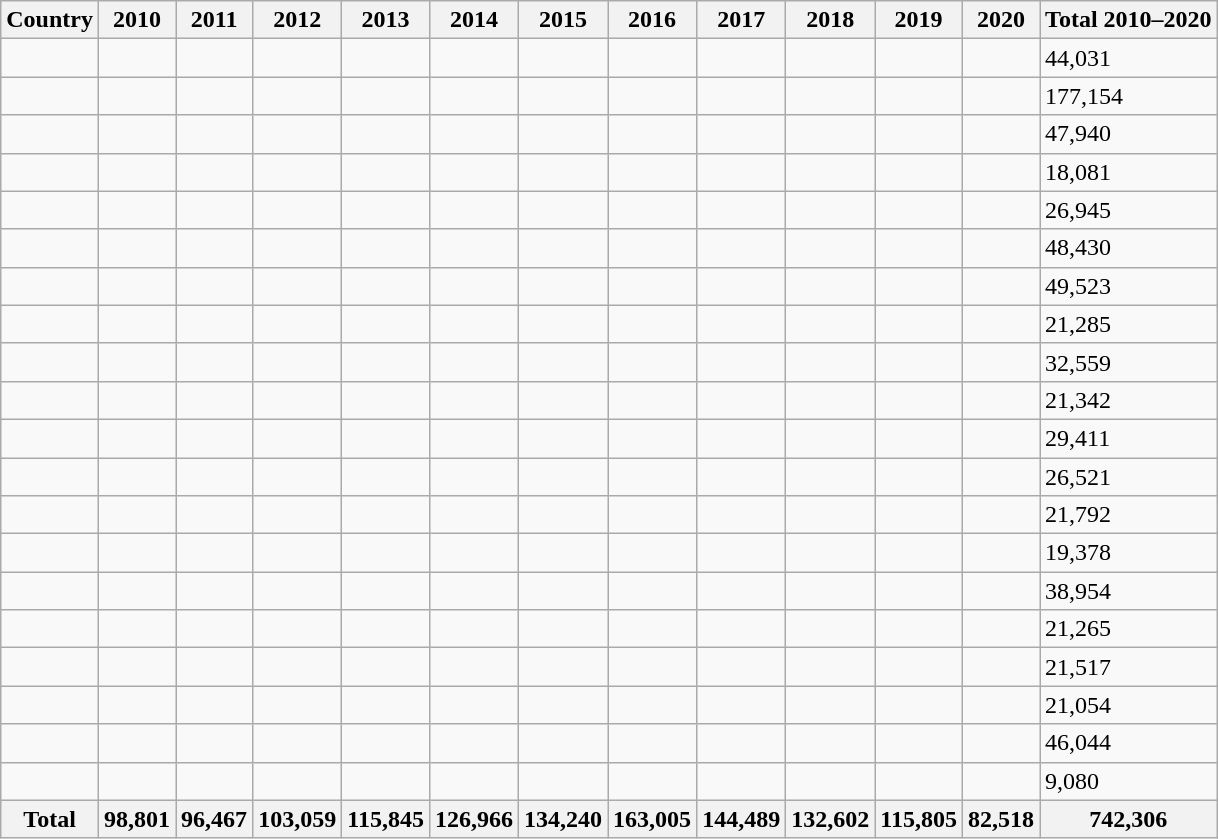<table class="nowrap sortable mw-datatable wikitable sortable">
<tr>
<th>Country</th>
<th>2010</th>
<th>2011</th>
<th>2012</th>
<th>2013</th>
<th>2014</th>
<th>2015</th>
<th>2016</th>
<th>2017</th>
<th>2018</th>
<th>2019</th>
<th>2020</th>
<th>Total 2010–2020</th>
</tr>
<tr>
<td></td>
<td style="text-align:right;"></td>
<td style="text-align:right;"></td>
<td style="text-align:right;"></td>
<td style="text-align:right;"></td>
<td style="text-align:right;"></td>
<td style="text-align:right;"></td>
<td style="text-align:right;"></td>
<td style="text-align:right;"></td>
<td style="text-align:right;"></td>
<td style="text-align:right;"></td>
<td style="text-align:right;"></td>
<td>44,031</td>
</tr>
<tr>
<td></td>
<td style="text-align:right;"></td>
<td style="text-align:right;"></td>
<td style="text-align:right;"></td>
<td style="text-align:right;"></td>
<td style="text-align:right;"></td>
<td style="text-align:right;"></td>
<td style="text-align:right;"></td>
<td style="text-align:right;"></td>
<td style="text-align:right;"></td>
<td style="text-align:right;"></td>
<td style="text-align:right;"></td>
<td>177,154</td>
</tr>
<tr>
<td></td>
<td style="text-align:right;"></td>
<td style="text-align:right;"></td>
<td style="text-align:right;"></td>
<td style="text-align:right;"></td>
<td style="text-align:right;"></td>
<td style="text-align:right;"></td>
<td style="text-align:right;"></td>
<td style="text-align:right;"></td>
<td style="text-align:right;"></td>
<td style="text-align:right;"></td>
<td style="text-align:right;"></td>
<td>47,940</td>
</tr>
<tr>
<td></td>
<td style="text-align:right;"></td>
<td style="text-align:right;"></td>
<td style="text-align:right;"></td>
<td style="text-align:right;"></td>
<td style="text-align:right;"></td>
<td style="text-align:right;"></td>
<td style="text-align:right;"></td>
<td style="text-align:right;"></td>
<td style="text-align:right;"></td>
<td style="text-align:right;"></td>
<td style="text-align:right;"></td>
<td>18,081</td>
</tr>
<tr>
<td></td>
<td style="text-align:right;"></td>
<td style="text-align:right;"></td>
<td style="text-align:right;"></td>
<td style="text-align:right;"></td>
<td style="text-align:right;"></td>
<td style="text-align:right;"></td>
<td style="text-align:right;"></td>
<td style="text-align:right;"></td>
<td style="text-align:right;"></td>
<td style="text-align:right;"></td>
<td style="text-align:right;"></td>
<td>26,945</td>
</tr>
<tr>
<td></td>
<td style="text-align:right;"></td>
<td style="text-align:right;"></td>
<td style="text-align:right;"></td>
<td style="text-align:right;"></td>
<td style="text-align:right;"></td>
<td style="text-align:right;"></td>
<td style="text-align:right;"></td>
<td style="text-align:right;"></td>
<td style="text-align:right;"></td>
<td style="text-align:right;"></td>
<td style="text-align:right;"></td>
<td>48,430</td>
</tr>
<tr>
<td></td>
<td style="text-align:right;"></td>
<td style="text-align:right;"></td>
<td style="text-align:right;"></td>
<td style="text-align:right;"></td>
<td style="text-align:right;"></td>
<td style="text-align:right;"></td>
<td style="text-align:right;"></td>
<td style="text-align:right;"></td>
<td style="text-align:right;"></td>
<td style="text-align:right;"></td>
<td style="text-align:right;"></td>
<td>49,523</td>
</tr>
<tr>
<td></td>
<td style="text-align:right;"></td>
<td style="text-align:right;"></td>
<td style="text-align:right;"></td>
<td style="text-align:right;"></td>
<td style="text-align:right;"></td>
<td style="text-align:right;"></td>
<td style="text-align:right;"></td>
<td style="text-align:right;"></td>
<td style="text-align:right;"></td>
<td style="text-align:right;"></td>
<td style="text-align:right;"></td>
<td>21,285</td>
</tr>
<tr>
<td></td>
<td style="text-align:right;"></td>
<td style="text-align:right;"></td>
<td style="text-align:right;"></td>
<td style="text-align:right;"></td>
<td style="text-align:right;"></td>
<td style="text-align:right;"></td>
<td style="text-align:right;"></td>
<td style="text-align:right;"></td>
<td style="text-align:right;"></td>
<td style="text-align:right;"></td>
<td style="text-align:right;"></td>
<td>32,559</td>
</tr>
<tr>
<td></td>
<td style="text-align:right;"></td>
<td style="text-align:right;"></td>
<td style="text-align:right;"></td>
<td style="text-align:right;"></td>
<td style="text-align:right;"></td>
<td style="text-align:right;"></td>
<td style="text-align:right;"></td>
<td style="text-align:right;"></td>
<td style="text-align:right;"></td>
<td style="text-align:right;"></td>
<td style="text-align:right;"></td>
<td>21,342</td>
</tr>
<tr>
<td></td>
<td style="text-align:right;"></td>
<td style="text-align:right;"></td>
<td style="text-align:right;"></td>
<td style="text-align:right;"></td>
<td style="text-align:right;"></td>
<td style="text-align:right;"></td>
<td style="text-align:right;"></td>
<td style="text-align:right;"></td>
<td style="text-align:right;"></td>
<td style="text-align:right;"></td>
<td style="text-align:right;"></td>
<td>29,411</td>
</tr>
<tr>
<td></td>
<td style="text-align:right;"></td>
<td style="text-align:right;"></td>
<td style="text-align:right;"></td>
<td style="text-align:right;"></td>
<td style="text-align:right;"></td>
<td style="text-align:right;"></td>
<td style="text-align:right;"></td>
<td style="text-align:right;"></td>
<td style="text-align:right;"></td>
<td style="text-align:right;"></td>
<td style="text-align:right;"></td>
<td>26,521</td>
</tr>
<tr>
<td></td>
<td style="text-align:right;"></td>
<td style="text-align:right;"></td>
<td style="text-align:right;"></td>
<td style="text-align:right;"></td>
<td style="text-align:right;"></td>
<td style="text-align:right;"></td>
<td style="text-align:right;"></td>
<td style="text-align:right;"></td>
<td style="text-align:right;"></td>
<td style="text-align:right;"></td>
<td style="text-align:right;"></td>
<td>21,792</td>
</tr>
<tr>
<td></td>
<td style="text-align:right;"></td>
<td style="text-align:right;"></td>
<td style="text-align:right;"></td>
<td style="text-align:right;"></td>
<td style="text-align:right;"></td>
<td style="text-align:right;"></td>
<td style="text-align:right;"></td>
<td style="text-align:right;"></td>
<td style="text-align:right;"></td>
<td style="text-align:right;"></td>
<td style="text-align:right;"></td>
<td>19,378</td>
</tr>
<tr>
<td></td>
<td style="text-align:right;"></td>
<td style="text-align:right;"></td>
<td style="text-align:right;"></td>
<td style="text-align:right;"></td>
<td style="text-align:right;"></td>
<td style="text-align:right;"></td>
<td style="text-align:right;"></td>
<td style="text-align:right;"></td>
<td style="text-align:right;"></td>
<td style="text-align:right;"></td>
<td style="text-align:right;"></td>
<td>38,954</td>
</tr>
<tr>
<td></td>
<td style="text-align:right;"></td>
<td style="text-align:right;"></td>
<td style="text-align:right;"></td>
<td style="text-align:right;"></td>
<td style="text-align:right;"></td>
<td style="text-align:right;"></td>
<td style="text-align:right;"></td>
<td style="text-align:right;"></td>
<td style="text-align:right;"></td>
<td style="text-align:right;"></td>
<td style="text-align:right;"></td>
<td>21,265</td>
</tr>
<tr>
<td></td>
<td style="text-align:right;"></td>
<td style="text-align:right;"></td>
<td style="text-align:right;"></td>
<td style="text-align:right;"></td>
<td style="text-align:right;"></td>
<td style="text-align:right;"></td>
<td style="text-align:right;"></td>
<td style="text-align:right;"></td>
<td style="text-align:right;"></td>
<td style="text-align:right;"></td>
<td style="text-align:right;"></td>
<td>21,517</td>
</tr>
<tr>
<td></td>
<td style="text-align:right;"></td>
<td style="text-align:right;"></td>
<td style="text-align:right;"></td>
<td style="text-align:right;"></td>
<td style="text-align:right;"></td>
<td style="text-align:right;"></td>
<td style="text-align:right;"></td>
<td style="text-align:right;"></td>
<td style="text-align:right;"></td>
<td style="text-align:right;"></td>
<td style="text-align:right;"></td>
<td>21,054</td>
</tr>
<tr>
<td></td>
<td style="text-align:right;"></td>
<td style="text-align:right;"></td>
<td style="text-align:right;"></td>
<td style="text-align:right;"></td>
<td style="text-align:right;"></td>
<td style="text-align:right;"></td>
<td style="text-align:right;"></td>
<td style="text-align:right;"></td>
<td style="text-align:right;"></td>
<td style="text-align:right;"></td>
<td style="text-align:right;"></td>
<td>46,044</td>
</tr>
<tr>
<td></td>
<td style="text-align:right;"></td>
<td style="text-align:right;"></td>
<td style="text-align:right;"></td>
<td style="text-align:right;"></td>
<td style="text-align:right;"></td>
<td style="text-align:right;"></td>
<td style="text-align:right;"></td>
<td style="text-align:right;"></td>
<td style="text-align:right;"></td>
<td style="text-align:right;"></td>
<td style="text-align:right;"></td>
<td>9,080</td>
</tr>
<tr>
<th><strong>Total</strong></th>
<th><strong>98,801</strong></th>
<th><strong>96,467</strong></th>
<th><strong>103,059</strong></th>
<th><strong>115,845</strong></th>
<th><strong>126,966</strong></th>
<th><strong>134,240</strong></th>
<th><strong>163,005</strong></th>
<th><strong>144,489</strong></th>
<th><strong>132,602</strong></th>
<th><strong>115,805</strong></th>
<th><strong>82,518</strong></th>
<th>742,306</th>
</tr>
</table>
